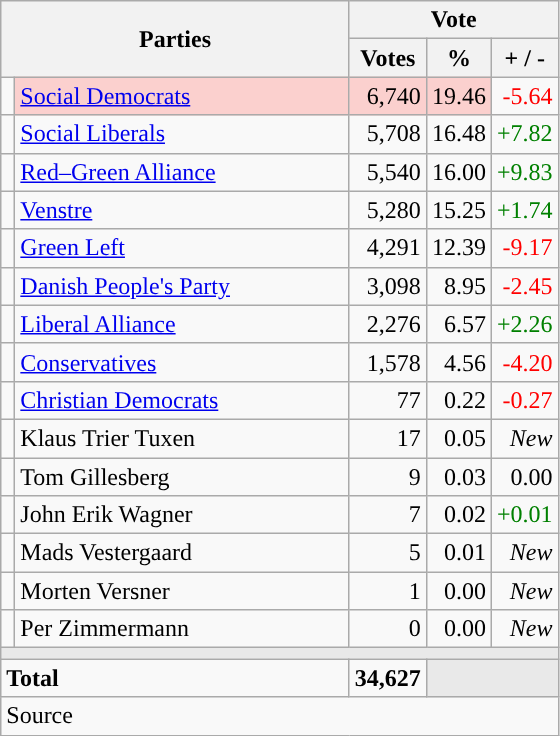<table class="wikitable" style="text-align:right;">
<tr>
<th style="text-align:centre;" rowspan="2" colspan="2" width="225">Parties</th>
<th colspan="3">Vote</th>
</tr>
<tr>
<th width="15">Votes</th>
<th width="15">%</th>
<th width="15">+ / -</th>
</tr>
<tr>
<td width="2" style="color:inherit;background:"></td>
<td bgcolor=#fbd0ce  align="left"><a href='#'>Social Democrats</a></td>
<td bgcolor=#fbd0ce>6,740</td>
<td bgcolor=#fbd0ce>19.46</td>
<td style=color:red;>-5.64</td>
</tr>
<tr>
<td width="2" style="color:inherit;background:"></td>
<td align="left"><a href='#'>Social Liberals</a></td>
<td>5,708</td>
<td>16.48</td>
<td style=color:green;>+7.82</td>
</tr>
<tr>
<td width="2" style="color:inherit;background:"></td>
<td align="left"><a href='#'>Red–Green Alliance</a></td>
<td>5,540</td>
<td>16.00</td>
<td style=color:green;>+9.83</td>
</tr>
<tr>
<td width="2" style="color:inherit;background:"></td>
<td align="left"><a href='#'>Venstre</a></td>
<td>5,280</td>
<td>15.25</td>
<td style=color:green;>+1.74</td>
</tr>
<tr>
<td width="2" style="color:inherit;background:"></td>
<td align="left"><a href='#'>Green Left</a></td>
<td>4,291</td>
<td>12.39</td>
<td style=color:red;>-9.17</td>
</tr>
<tr>
<td width="2" style="color:inherit;background:"></td>
<td align="left"><a href='#'>Danish People's Party</a></td>
<td>3,098</td>
<td>8.95</td>
<td style=color:red;>-2.45</td>
</tr>
<tr>
<td width="2" style="color:inherit;background:"></td>
<td align="left"><a href='#'>Liberal Alliance</a></td>
<td>2,276</td>
<td>6.57</td>
<td style=color:green;>+2.26</td>
</tr>
<tr>
<td width="2" style="color:inherit;background:"></td>
<td align="left"><a href='#'>Conservatives</a></td>
<td>1,578</td>
<td>4.56</td>
<td style=color:red;>-4.20</td>
</tr>
<tr>
<td width="2" style="color:inherit;background:"></td>
<td align="left"><a href='#'>Christian Democrats</a></td>
<td>77</td>
<td>0.22</td>
<td style=color:red;>-0.27</td>
</tr>
<tr>
<td width="2" style="color:inherit;background:"></td>
<td align="left">Klaus Trier Tuxen</td>
<td>17</td>
<td>0.05</td>
<td><em>New</em></td>
</tr>
<tr>
<td width="2" style="color:inherit;background:"></td>
<td align="left">Tom Gillesberg</td>
<td>9</td>
<td>0.03</td>
<td>0.00</td>
</tr>
<tr>
<td width="2" style="color:inherit;background:"></td>
<td align="left">John Erik Wagner</td>
<td>7</td>
<td>0.02</td>
<td style=color:green;>+0.01</td>
</tr>
<tr>
<td width="2" style="color:inherit;background:"></td>
<td align="left">Mads Vestergaard</td>
<td>5</td>
<td>0.01</td>
<td><em>New</em></td>
</tr>
<tr>
<td width="2" style="color:inherit;background:"></td>
<td align="left">Morten Versner</td>
<td>1</td>
<td>0.00</td>
<td><em>New</em></td>
</tr>
<tr>
<td width="2" style="color:inherit;background:"></td>
<td align="left">Per Zimmermann</td>
<td>0</td>
<td>0.00</td>
<td><em>New</em></td>
</tr>
<tr>
<td colspan="7" bgcolor="#E9E9E9"></td>
</tr>
<tr>
<td align="left" colspan="2"><strong>Total</strong></td>
<td><strong>34,627</strong></td>
<td bgcolor="#E9E9E9" colspan="2"></td>
</tr>
<tr>
<td align="left" colspan="6">Source</td>
</tr>
</table>
